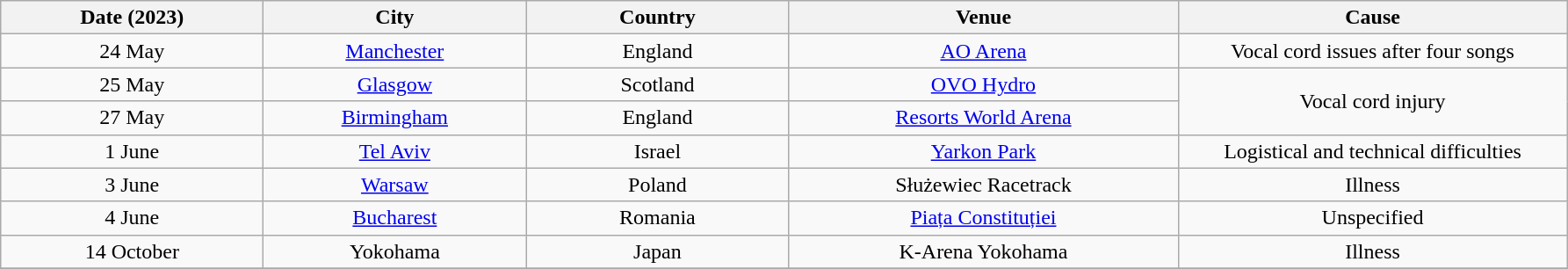<table class="wikitable plainrowheaders" style="text-align:center;">
<tr>
<th scope="col" style="width:12em;">Date (2023)</th>
<th scope="col" style="width:12em;">City</th>
<th scope="col" style="width:12em;">Country</th>
<th scope="col" style="width:18em;">Venue</th>
<th scope="col" style="width:18em;">Cause</th>
</tr>
<tr>
<td>24 May</td>
<td><a href='#'>Manchester</a></td>
<td>England</td>
<td><a href='#'>AO Arena</a></td>
<td>Vocal cord issues after four songs</td>
</tr>
<tr>
<td>25 May</td>
<td><a href='#'>Glasgow</a></td>
<td>Scotland</td>
<td><a href='#'>OVO Hydro</a></td>
<td rowspan="2">Vocal cord injury</td>
</tr>
<tr>
<td>27 May</td>
<td><a href='#'>Birmingham</a></td>
<td>England</td>
<td><a href='#'>Resorts World Arena</a></td>
</tr>
<tr>
<td>1 June</td>
<td><a href='#'>Tel Aviv</a></td>
<td>Israel</td>
<td><a href='#'>Yarkon Park</a></td>
<td>Logistical and technical difficulties</td>
</tr>
<tr>
<td>3 June</td>
<td><a href='#'>Warsaw</a></td>
<td>Poland</td>
<td>Służewiec Racetrack</td>
<td>Illness</td>
</tr>
<tr>
<td>4 June</td>
<td><a href='#'>Bucharest</a></td>
<td>Romania</td>
<td><a href='#'>Piața Constituției</a></td>
<td>Unspecified</td>
</tr>
<tr>
<td>14 October</td>
<td>Yokohama</td>
<td>Japan</td>
<td>K-Arena Yokohama</td>
<td>Illness</td>
</tr>
<tr>
</tr>
</table>
